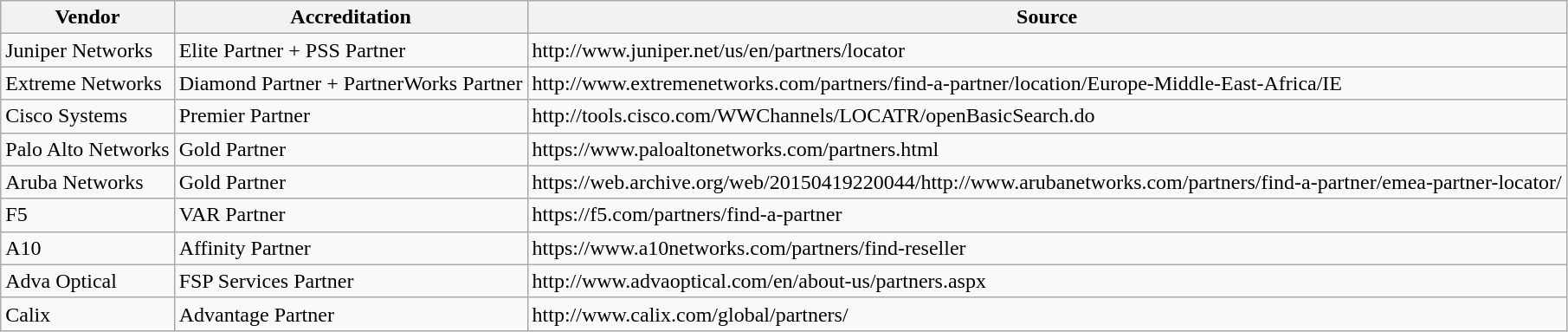<table class="wikitable">
<tr>
<th>Vendor</th>
<th>Accreditation</th>
<th>Source</th>
</tr>
<tr>
<td>Juniper Networks</td>
<td>Elite Partner + PSS Partner</td>
<td>http://www.juniper.net/us/en/partners/locator</td>
</tr>
<tr>
<td>Extreme Networks</td>
<td>Diamond Partner + PartnerWorks Partner</td>
<td>http://www.extremenetworks.com/partners/find-a-partner/location/Europe-Middle-East-Africa/IE</td>
</tr>
<tr>
<td>Cisco Systems</td>
<td>Premier Partner</td>
<td>http://tools.cisco.com/WWChannels/LOCATR/openBasicSearch.do</td>
</tr>
<tr>
<td>Palo Alto Networks</td>
<td>Gold Partner</td>
<td>https://www.paloaltonetworks.com/partners.html</td>
</tr>
<tr>
<td>Aruba Networks</td>
<td>Gold Partner</td>
<td>https://web.archive.org/web/20150419220044/http://www.arubanetworks.com/partners/find-a-partner/emea-partner-locator/</td>
</tr>
<tr>
<td>F5</td>
<td>VAR Partner</td>
<td>https://f5.com/partners/find-a-partner</td>
</tr>
<tr>
<td>A10</td>
<td>Affinity Partner</td>
<td>https://www.a10networks.com/partners/find-reseller</td>
</tr>
<tr>
<td>Adva Optical</td>
<td>FSP Services Partner</td>
<td>http://www.advaoptical.com/en/about-us/partners.aspx</td>
</tr>
<tr>
<td>Calix</td>
<td>Advantage Partner</td>
<td>http://www.calix.com/global/partners/</td>
</tr>
</table>
